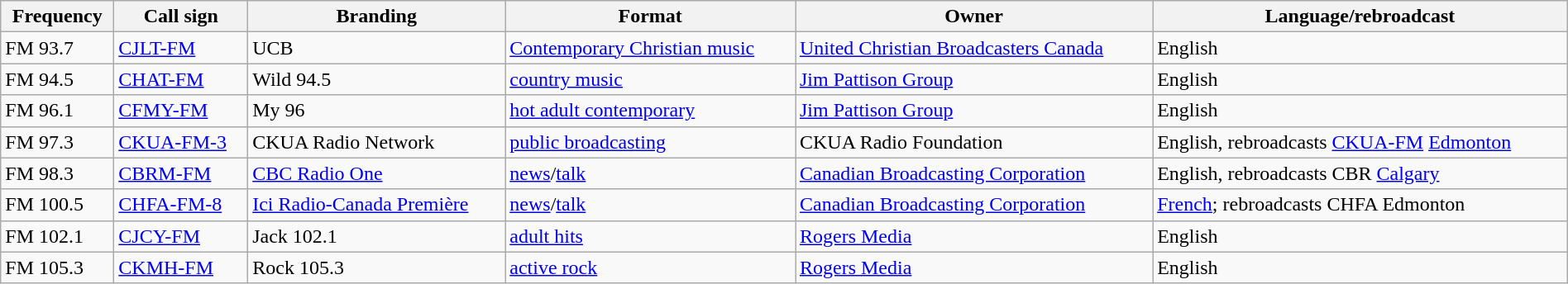<table class="wikitable sortable" width="100%">
<tr>
<th>Frequency</th>
<th>Call sign</th>
<th>Branding</th>
<th>Format</th>
<th>Owner</th>
<th>Language/rebroadcast</th>
</tr>
<tr>
<td>FM 93.7</td>
<td><a href='#'>CJLT-FM</a></td>
<td>UCB</td>
<td><a href='#'>Contemporary Christian music</a></td>
<td><a href='#'>United Christian Broadcasters Canada</a></td>
<td>English</td>
</tr>
<tr>
<td>FM 94.5</td>
<td><a href='#'>CHAT-FM</a></td>
<td>Wild 94.5</td>
<td><a href='#'>country music</a></td>
<td><a href='#'>Jim Pattison Group</a></td>
<td>English</td>
</tr>
<tr>
<td>FM 96.1</td>
<td><a href='#'>CFMY-FM</a></td>
<td>My 96</td>
<td><a href='#'>hot adult contemporary</a></td>
<td><a href='#'>Jim Pattison Group</a></td>
<td>English</td>
</tr>
<tr>
<td>FM 97.3</td>
<td><a href='#'>CKUA-FM-3</a></td>
<td>CKUA Radio Network</td>
<td><a href='#'>public broadcasting</a></td>
<td>CKUA Radio Foundation</td>
<td>English, rebroadcasts <a href='#'>CKUA-FM</a> <a href='#'>Edmonton</a></td>
</tr>
<tr>
<td>FM 98.3</td>
<td><a href='#'>CBRM-FM</a></td>
<td><a href='#'>CBC Radio One</a></td>
<td><a href='#'>news</a>/<a href='#'>talk</a></td>
<td><a href='#'>Canadian Broadcasting Corporation</a></td>
<td>English, rebroadcasts CBR <a href='#'>Calgary</a></td>
</tr>
<tr>
<td>FM 100.5</td>
<td><a href='#'>CHFA-FM-8</a></td>
<td><a href='#'>Ici Radio-Canada Première</a></td>
<td><a href='#'>news</a>/<a href='#'>talk</a></td>
<td><a href='#'>Canadian Broadcasting Corporation</a></td>
<td><a href='#'>French</a>; rebroadcasts CHFA Edmonton</td>
</tr>
<tr>
<td>FM 102.1</td>
<td><a href='#'>CJCY-FM</a></td>
<td>Jack 102.1</td>
<td><a href='#'>adult hits</a></td>
<td><a href='#'>Rogers Media</a></td>
<td>English</td>
</tr>
<tr>
<td>FM 105.3</td>
<td><a href='#'>CKMH-FM</a></td>
<td>Rock 105.3</td>
<td><a href='#'>active rock</a></td>
<td><a href='#'>Rogers Media</a></td>
<td>English</td>
</tr>
</table>
